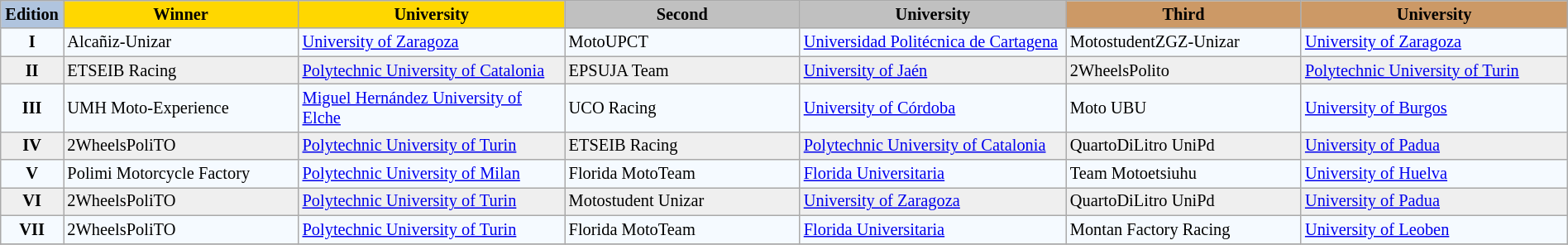<table class="wikitable" style="width: 100%; font-size: 85%;">
<tr>
<th rowspan="1" style="width:4%; background:lightsteelblue"><strong>Edition</strong></th>
<th rowspan="1" style="width:15%; background:gold"><strong>Winner</strong></th>
<th rowspan="1" style="width:17%; background:gold">University</th>
<th rowspan="1" style="width:15%; background:silver"><strong>Second</strong></th>
<th rowspan="1" style="width:17%; background:silver">University</th>
<th rowspan="1" style="width:15%; background:#cc9966"><strong>Third</strong></th>
<th rowspan="1" style="width:17%; background:#cc9966">University</th>
</tr>
<tr align="left" bgcolor="#F5FAFF">
<td align="center"><strong>I</strong></td>
<td> Alcañiz-Unizar</td>
<td><a href='#'>University of Zaragoza</a></td>
<td> MotoUPCT</td>
<td><a href='#'>Universidad Politécnica de Cartagena</a></td>
<td> MotostudentZGZ-Unizar</td>
<td><a href='#'>University of Zaragoza</a></td>
</tr>
<tr align="left" bgcolor="#efefef">
<td align="center"><strong>II</strong></td>
<td> ETSEIB Racing</td>
<td><a href='#'>Polytechnic University of Catalonia</a></td>
<td> EPSUJA Team</td>
<td><a href='#'>University of Jaén</a></td>
<td> 2WheelsPolito</td>
<td><a href='#'>Polytechnic University of Turin</a></td>
</tr>
<tr align="left" bgcolor="#F5FAFF">
<td align="center"><strong>III</strong></td>
<td> UMH Moto-Experience</td>
<td><a href='#'>Miguel Hernández University of Elche</a></td>
<td> UCO Racing</td>
<td><a href='#'>University of Córdoba</a></td>
<td> Moto UBU</td>
<td><a href='#'>University of Burgos</a></td>
</tr>
<tr align="left" bgcolor="#efefef">
<td align="center"><strong>IV</strong></td>
<td> 2WheelsPoliTO</td>
<td><a href='#'>Polytechnic University of Turin</a></td>
<td> ETSEIB Racing</td>
<td><a href='#'>Polytechnic University of Catalonia</a></td>
<td> QuartoDiLitro UniPd</td>
<td><a href='#'>University of Padua</a></td>
</tr>
<tr align="left" bgcolor="#F5FAFF">
<td align="center"><strong>V</strong></td>
<td> Polimi Motorcycle Factory</td>
<td><a href='#'>Polytechnic University of Milan</a></td>
<td> Florida MotoTeam</td>
<td><a href='#'>Florida Universitaria</a></td>
<td> Team Motoetsiuhu</td>
<td><a href='#'>University of Huelva</a></td>
</tr>
<tr align="left" bgcolor="#efefef">
<td align="center"><strong>VI</strong></td>
<td> 2WheelsPoliTO</td>
<td><a href='#'>Polytechnic University of Turin</a></td>
<td> Motostudent Unizar</td>
<td><a href='#'>University of Zaragoza</a></td>
<td> QuartoDiLitro UniPd</td>
<td><a href='#'>University of Padua</a></td>
</tr>
<tr align="left" bgcolor="#F5FAFF">
<td align="center"><strong>VII</strong></td>
<td> 2WheelsPoliTO</td>
<td><a href='#'>Polytechnic University of Turin</a></td>
<td> Florida MotoTeam</td>
<td><a href='#'>Florida Universitaria</a></td>
<td> Montan Factory Racing</td>
<td><a href='#'>University of Leoben</a></td>
</tr>
<tr align="left" bgcolor="#efefef">
</tr>
</table>
